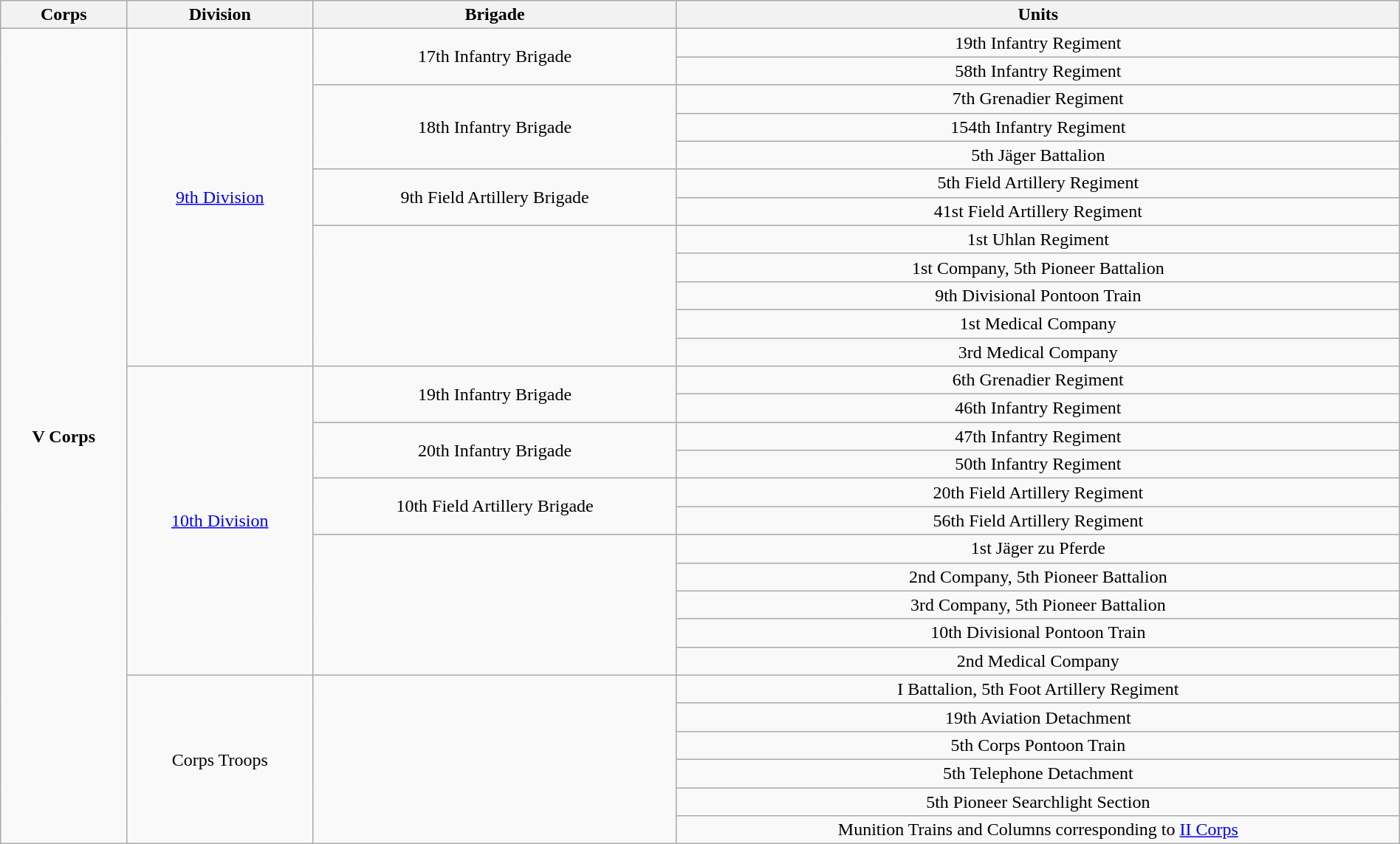<table class="wikitable collapsible collapsed" style="text-align:center; width:100%;">
<tr>
<th>Corps</th>
<th>Division</th>
<th>Brigade</th>
<th>Units</th>
</tr>
<tr>
<td ROWSPAN=29><strong>V Corps</strong></td>
<td ROWSPAN=12><a href='#'>9th Division</a></td>
<td ROWSPAN=2>17th Infantry Brigade</td>
<td>19th Infantry Regiment</td>
</tr>
<tr>
<td>58th Infantry Regiment</td>
</tr>
<tr>
<td ROWSPAN=3>18th Infantry Brigade</td>
<td>7th Grenadier Regiment</td>
</tr>
<tr>
<td>154th Infantry Regiment</td>
</tr>
<tr>
<td>5th Jäger Battalion</td>
</tr>
<tr>
<td ROWSPAN=2>9th Field Artillery Brigade</td>
<td>5th Field Artillery Regiment</td>
</tr>
<tr>
<td>41st Field Artillery Regiment</td>
</tr>
<tr>
<td ROWSPAN=5></td>
<td>1st Uhlan Regiment</td>
</tr>
<tr>
<td>1st Company, 5th Pioneer Battalion</td>
</tr>
<tr>
<td>9th Divisional Pontoon Train</td>
</tr>
<tr>
<td>1st Medical Company</td>
</tr>
<tr>
<td>3rd Medical Company</td>
</tr>
<tr>
<td ROWSPAN=11><a href='#'>10th Division</a></td>
<td ROWSPAN=2>19th Infantry Brigade</td>
<td>6th Grenadier Regiment</td>
</tr>
<tr>
<td>46th Infantry Regiment</td>
</tr>
<tr>
<td ROWSPAN=2>20th Infantry Brigade</td>
<td>47th Infantry Regiment</td>
</tr>
<tr>
<td>50th Infantry Regiment</td>
</tr>
<tr>
<td ROWSPAN=2>10th Field Artillery Brigade</td>
<td>20th Field Artillery Regiment</td>
</tr>
<tr>
<td>56th Field Artillery Regiment</td>
</tr>
<tr>
<td ROWSPAN=5></td>
<td>1st Jäger zu Pferde</td>
</tr>
<tr>
<td>2nd Company, 5th Pioneer Battalion</td>
</tr>
<tr>
<td>3rd Company, 5th Pioneer Battalion</td>
</tr>
<tr>
<td>10th Divisional Pontoon Train</td>
</tr>
<tr>
<td>2nd Medical Company</td>
</tr>
<tr>
<td ROWSPAN=6>Corps Troops</td>
<td ROWSPAN=6></td>
<td>I Battalion, 5th Foot Artillery Regiment</td>
</tr>
<tr>
<td>19th Aviation Detachment</td>
</tr>
<tr>
<td>5th Corps Pontoon Train</td>
</tr>
<tr>
<td>5th Telephone Detachment</td>
</tr>
<tr>
<td>5th Pioneer Searchlight Section</td>
</tr>
<tr>
<td>Munition Trains and Columns corresponding to <a href='#'>II Corps</a></td>
</tr>
</table>
